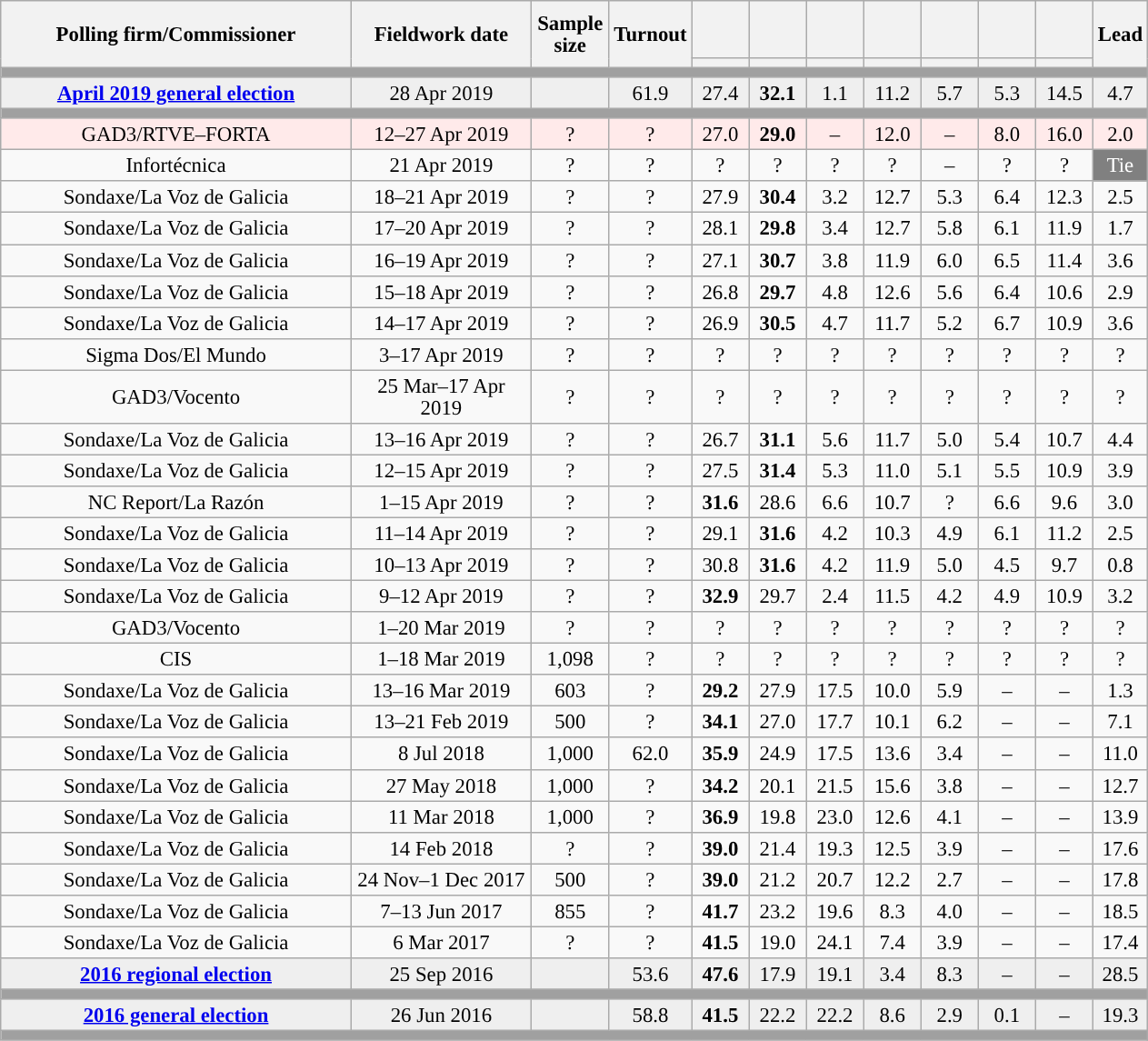<table class="wikitable collapsible collapsed" style="text-align:center; font-size:95%; line-height:16px;">
<tr style="height:42px;">
<th style="width:250px;" rowspan="2">Polling firm/Commissioner</th>
<th style="width:125px;" rowspan="2">Fieldwork date</th>
<th style="width:50px;" rowspan="2">Sample size</th>
<th style="width:45px;" rowspan="2">Turnout</th>
<th style="width:35px;"></th>
<th style="width:35px;"></th>
<th style="width:35px;"></th>
<th style="width:35px;"></th>
<th style="width:35px;"></th>
<th style="width:35px;"></th>
<th style="width:35px;"></th>
<th style="width:30px;" rowspan="2">Lead</th>
</tr>
<tr>
<th style="color:inherit;background:"></th>
<th style="color:inherit;background:"></th>
<th style="color:inherit;background:"></th>
<th style="color:inherit;background:"></th>
<th style="color:inherit;background:"></th>
<th style="color:inherit;background:"></th>
<th style="color:inherit;background:"></th>
</tr>
<tr>
<td colspan="12" style="background:#A0A0A0"></td>
</tr>
<tr style="background:#EFEFEF;">
<td><strong><a href='#'>April 2019 general election</a></strong></td>
<td>28 Apr 2019</td>
<td></td>
<td>61.9</td>
<td>27.4<br></td>
<td><strong>32.1</strong><br></td>
<td>1.1<br></td>
<td>11.2<br></td>
<td>5.7<br></td>
<td>5.3<br></td>
<td>14.5<br></td>
<td style="background:">4.7</td>
</tr>
<tr>
<td colspan="12" style="background:#A0A0A0"></td>
</tr>
<tr style="background:#FFEAEA;">
<td>GAD3/RTVE–FORTA</td>
<td>12–27 Apr 2019</td>
<td>?</td>
<td>?</td>
<td>27.0<br></td>
<td><strong>29.0</strong><br></td>
<td>–</td>
<td>12.0<br></td>
<td>–</td>
<td>8.0<br></td>
<td>16.0<br></td>
<td style="background:">2.0</td>
</tr>
<tr>
<td>Infortécnica</td>
<td>21 Apr 2019</td>
<td>?</td>
<td>?</td>
<td>?<br></td>
<td>?<br></td>
<td>?<br></td>
<td>?<br></td>
<td>–</td>
<td>?<br></td>
<td>?<br></td>
<td style="background:gray;color:white;">Tie</td>
</tr>
<tr>
<td>Sondaxe/La Voz de Galicia</td>
<td>18–21 Apr 2019</td>
<td>?</td>
<td>?</td>
<td>27.9<br></td>
<td><strong>30.4</strong><br></td>
<td>3.2<br></td>
<td>12.7<br></td>
<td>5.3<br></td>
<td>6.4<br></td>
<td>12.3<br></td>
<td style="background:">2.5</td>
</tr>
<tr>
<td>Sondaxe/La Voz de Galicia</td>
<td>17–20 Apr 2019</td>
<td>?</td>
<td>?</td>
<td>28.1<br></td>
<td><strong>29.8</strong><br></td>
<td>3.4<br></td>
<td>12.7<br></td>
<td>5.8<br></td>
<td>6.1<br></td>
<td>11.9<br></td>
<td style="background:">1.7</td>
</tr>
<tr>
<td>Sondaxe/La Voz de Galicia</td>
<td>16–19 Apr 2019</td>
<td>?</td>
<td>?</td>
<td>27.1<br></td>
<td><strong>30.7</strong><br></td>
<td>3.8<br></td>
<td>11.9<br></td>
<td>6.0<br></td>
<td>6.5<br></td>
<td>11.4<br></td>
<td style="background:">3.6</td>
</tr>
<tr>
<td>Sondaxe/La Voz de Galicia</td>
<td>15–18 Apr 2019</td>
<td>?</td>
<td>?</td>
<td>26.8<br></td>
<td><strong>29.7</strong><br></td>
<td>4.8<br></td>
<td>12.6<br></td>
<td>5.6<br></td>
<td>6.4<br></td>
<td>10.6<br></td>
<td style="background:">2.9</td>
</tr>
<tr>
<td>Sondaxe/La Voz de Galicia</td>
<td>14–17 Apr 2019</td>
<td>?</td>
<td>?</td>
<td>26.9<br></td>
<td><strong>30.5</strong><br></td>
<td>4.7<br></td>
<td>11.7<br></td>
<td>5.2<br></td>
<td>6.7<br></td>
<td>10.9<br></td>
<td style="background:">3.6</td>
</tr>
<tr>
<td>Sigma Dos/El Mundo</td>
<td>3–17 Apr 2019</td>
<td>?</td>
<td>?</td>
<td>?<br></td>
<td>?<br></td>
<td>?<br></td>
<td>?<br></td>
<td>?<br></td>
<td>?<br></td>
<td>?<br></td>
<td style="background:">?</td>
</tr>
<tr>
<td>GAD3/Vocento</td>
<td>25 Mar–17 Apr 2019</td>
<td>?</td>
<td>?</td>
<td>?<br></td>
<td>?<br></td>
<td>?<br></td>
<td>?<br></td>
<td>?<br></td>
<td>?<br></td>
<td>?<br></td>
<td style="background:">?</td>
</tr>
<tr>
<td>Sondaxe/La Voz de Galicia</td>
<td>13–16 Apr 2019</td>
<td>?</td>
<td>?</td>
<td>26.7<br></td>
<td><strong>31.1</strong><br></td>
<td>5.6<br></td>
<td>11.7<br></td>
<td>5.0<br></td>
<td>5.4<br></td>
<td>10.7<br></td>
<td style="background:">4.4</td>
</tr>
<tr>
<td>Sondaxe/La Voz de Galicia</td>
<td>12–15 Apr 2019</td>
<td>?</td>
<td>?</td>
<td>27.5<br></td>
<td><strong>31.4</strong><br></td>
<td>5.3<br></td>
<td>11.0<br></td>
<td>5.1<br></td>
<td>5.5<br></td>
<td>10.9<br></td>
<td style="background:">3.9</td>
</tr>
<tr>
<td>NC Report/La Razón</td>
<td>1–15 Apr 2019</td>
<td>?</td>
<td>?</td>
<td><strong>31.6</strong><br></td>
<td>28.6<br></td>
<td>6.6<br></td>
<td>10.7<br></td>
<td>?<br></td>
<td>6.6<br></td>
<td>9.6<br></td>
<td style="background:">3.0</td>
</tr>
<tr>
<td>Sondaxe/La Voz de Galicia</td>
<td>11–14 Apr 2019</td>
<td>?</td>
<td>?</td>
<td>29.1<br></td>
<td><strong>31.6</strong><br></td>
<td>4.2<br></td>
<td>10.3<br></td>
<td>4.9<br></td>
<td>6.1<br></td>
<td>11.2<br></td>
<td style="background:">2.5</td>
</tr>
<tr>
<td>Sondaxe/La Voz de Galicia</td>
<td>10–13 Apr 2019</td>
<td>?</td>
<td>?</td>
<td>30.8<br></td>
<td><strong>31.6</strong><br></td>
<td>4.2<br></td>
<td>11.9<br></td>
<td>5.0<br></td>
<td>4.5<br></td>
<td>9.7<br></td>
<td style="background:">0.8</td>
</tr>
<tr>
<td>Sondaxe/La Voz de Galicia</td>
<td>9–12 Apr 2019</td>
<td>?</td>
<td>?</td>
<td><strong>32.9</strong><br></td>
<td>29.7<br></td>
<td>2.4<br></td>
<td>11.5<br></td>
<td>4.2<br></td>
<td>4.9<br></td>
<td>10.9<br></td>
<td style="background:">3.2</td>
</tr>
<tr>
<td>GAD3/Vocento</td>
<td>1–20 Mar 2019</td>
<td>?</td>
<td>?</td>
<td>?<br></td>
<td>?<br></td>
<td>?<br></td>
<td>?<br></td>
<td>?<br></td>
<td>?<br></td>
<td>?<br></td>
<td style="background:">?</td>
</tr>
<tr>
<td>CIS</td>
<td>1–18 Mar 2019</td>
<td>1,098</td>
<td>?</td>
<td>?<br></td>
<td>?<br></td>
<td>?<br></td>
<td>?<br></td>
<td>?<br></td>
<td>?<br></td>
<td>?<br></td>
<td style="background:">?</td>
</tr>
<tr>
<td>Sondaxe/La Voz de Galicia</td>
<td>13–16 Mar 2019</td>
<td>603</td>
<td>?</td>
<td><strong>29.2</strong><br></td>
<td>27.9<br></td>
<td>17.5<br></td>
<td>10.0<br></td>
<td>5.9<br></td>
<td>–</td>
<td>–</td>
<td style="background:">1.3</td>
</tr>
<tr>
<td>Sondaxe/La Voz de Galicia</td>
<td>13–21 Feb 2019</td>
<td>500</td>
<td>?</td>
<td><strong>34.1</strong><br></td>
<td>27.0<br></td>
<td>17.7<br></td>
<td>10.1<br></td>
<td>6.2<br></td>
<td>–</td>
<td>–</td>
<td style="background:">7.1</td>
</tr>
<tr>
<td>Sondaxe/La Voz de Galicia</td>
<td>8 Jul 2018</td>
<td>1,000</td>
<td>62.0</td>
<td><strong>35.9</strong></td>
<td>24.9</td>
<td>17.5</td>
<td>13.6</td>
<td>3.4</td>
<td>–</td>
<td>–</td>
<td style="background:">11.0</td>
</tr>
<tr>
<td>Sondaxe/La Voz de Galicia</td>
<td>27 May 2018</td>
<td>1,000</td>
<td>?</td>
<td><strong>34.2</strong></td>
<td>20.1</td>
<td>21.5</td>
<td>15.6</td>
<td>3.8</td>
<td>–</td>
<td>–</td>
<td style="background:">12.7</td>
</tr>
<tr>
<td>Sondaxe/La Voz de Galicia</td>
<td>11 Mar 2018</td>
<td>1,000</td>
<td>?</td>
<td><strong>36.9</strong></td>
<td>19.8</td>
<td>23.0</td>
<td>12.6</td>
<td>4.1</td>
<td>–</td>
<td>–</td>
<td style="background:">13.9</td>
</tr>
<tr>
<td>Sondaxe/La Voz de Galicia</td>
<td>14 Feb 2018</td>
<td>?</td>
<td>?</td>
<td><strong>39.0</strong></td>
<td>21.4</td>
<td>19.3</td>
<td>12.5</td>
<td>3.9</td>
<td>–</td>
<td>–</td>
<td style="background:">17.6</td>
</tr>
<tr>
<td>Sondaxe/La Voz de Galicia</td>
<td>24 Nov–1 Dec 2017</td>
<td>500</td>
<td>?</td>
<td><strong>39.0</strong></td>
<td>21.2</td>
<td>20.7</td>
<td>12.2</td>
<td>2.7</td>
<td>–</td>
<td>–</td>
<td style="background:">17.8</td>
</tr>
<tr>
<td>Sondaxe/La Voz de Galicia</td>
<td>7–13 Jun 2017</td>
<td>855</td>
<td>?</td>
<td><strong>41.7</strong></td>
<td>23.2</td>
<td>19.6</td>
<td>8.3</td>
<td>4.0</td>
<td>–</td>
<td>–</td>
<td style="background:">18.5</td>
</tr>
<tr>
<td>Sondaxe/La Voz de Galicia</td>
<td>6 Mar 2017</td>
<td>?</td>
<td>?</td>
<td><strong>41.5</strong></td>
<td>19.0</td>
<td>24.1</td>
<td>7.4</td>
<td>3.9</td>
<td>–</td>
<td>–</td>
<td style="background:">17.4</td>
</tr>
<tr style="background:#EFEFEF;">
<td><strong><a href='#'>2016 regional election</a></strong></td>
<td>25 Sep 2016</td>
<td></td>
<td>53.6</td>
<td><strong>47.6</strong><br></td>
<td>17.9<br></td>
<td>19.1<br></td>
<td>3.4<br></td>
<td>8.3<br></td>
<td>–</td>
<td>–</td>
<td style="background:">28.5</td>
</tr>
<tr>
<td colspan="12" style="background:#A0A0A0"></td>
</tr>
<tr style="background:#EFEFEF;">
<td><strong><a href='#'>2016 general election</a></strong></td>
<td>26 Jun 2016</td>
<td></td>
<td>58.8</td>
<td><strong>41.5</strong><br></td>
<td>22.2<br></td>
<td>22.2<br></td>
<td>8.6<br></td>
<td>2.9<br></td>
<td>0.1<br></td>
<td>–</td>
<td style="background:">19.3</td>
</tr>
<tr>
<td colspan="12" style="background:#A0A0A0"></td>
</tr>
</table>
